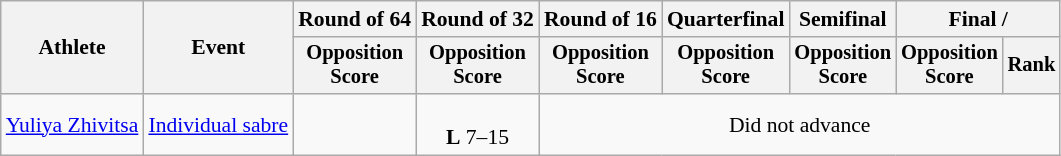<table class="wikitable" style="font-size:90%">
<tr>
<th rowspan=2>Athlete</th>
<th rowspan=2>Event</th>
<th>Round of 64</th>
<th>Round of 32</th>
<th>Round of 16</th>
<th>Quarterfinal</th>
<th>Semifinal</th>
<th colspan=2>Final / </th>
</tr>
<tr style="font-size:95%">
<th>Opposition <br> Score</th>
<th>Opposition <br> Score</th>
<th>Opposition <br> Score</th>
<th>Opposition <br> Score</th>
<th>Opposition <br> Score</th>
<th>Opposition <br> Score</th>
<th>Rank</th>
</tr>
<tr align=center>
<td align=left><a href='#'>Yuliya Zhivitsa</a></td>
<td align=left><a href='#'>Individual sabre</a></td>
<td></td>
<td><br><strong>L</strong> 7–15</td>
<td colspan=5>Did not advance</td>
</tr>
</table>
